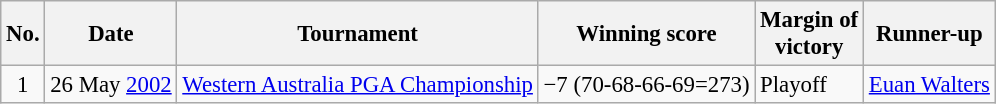<table class="wikitable" style="font-size:95%;">
<tr>
<th>No.</th>
<th>Date</th>
<th>Tournament</th>
<th>Winning score</th>
<th>Margin of<br>victory</th>
<th>Runner-up</th>
</tr>
<tr>
<td align=center>1</td>
<td align=right>26 May <a href='#'>2002</a></td>
<td><a href='#'>Western Australia PGA Championship</a></td>
<td>−7 (70-68-66-69=273)</td>
<td>Playoff</td>
<td> <a href='#'>Euan Walters</a></td>
</tr>
</table>
